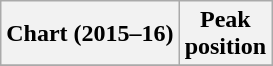<table class="wikitable plainrowheaders">
<tr>
<th>Chart (2015–16)</th>
<th>Peak<br>position</th>
</tr>
<tr>
</tr>
</table>
